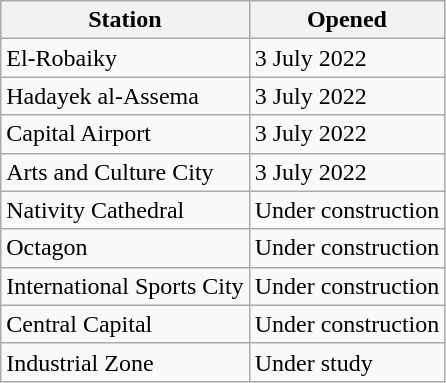<table class="wikitable">
<tr>
<th>Station</th>
<th>Opened</th>
</tr>
<tr>
<td>El-Robaiky</td>
<td>3 July 2022</td>
</tr>
<tr>
<td>Hadayek al-Assema</td>
<td>3 July 2022</td>
</tr>
<tr>
<td>Capital Airport</td>
<td>3 July 2022</td>
</tr>
<tr>
<td>Arts and Culture City</td>
<td>3 July 2022</td>
</tr>
<tr>
<td>Nativity Cathedral</td>
<td>Under construction</td>
</tr>
<tr>
<td>Octagon</td>
<td>Under construction</td>
</tr>
<tr>
<td>International Sports City</td>
<td>Under construction</td>
</tr>
<tr>
<td>Central Capital</td>
<td>Under construction</td>
</tr>
<tr>
<td>Industrial Zone</td>
<td>Under study</td>
</tr>
</table>
